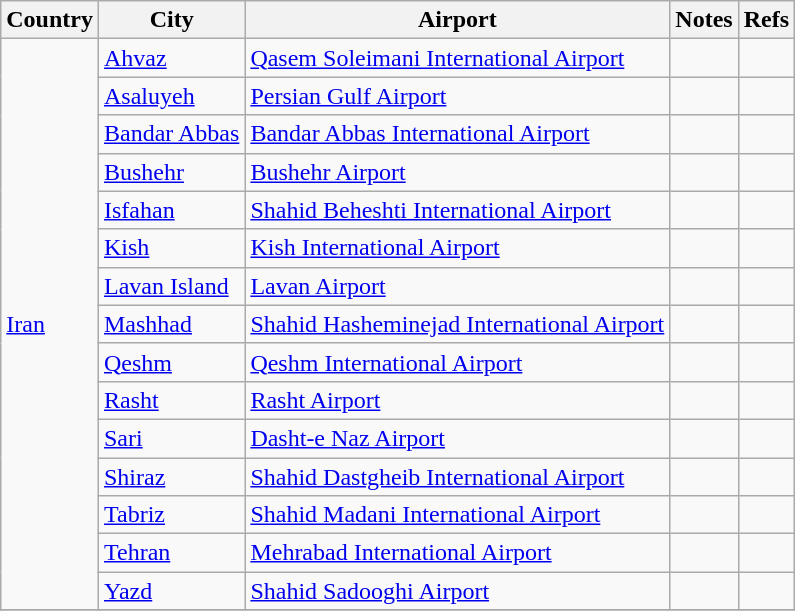<table class="sortable wikitable">
<tr>
<th>Country</th>
<th>City</th>
<th>Airport</th>
<th>Notes</th>
<th>Refs</th>
</tr>
<tr>
<td rowspan=15><a href='#'>Iran</a></td>
<td><a href='#'>Ahvaz</a></td>
<td><a href='#'>Qasem Soleimani International Airport</a></td>
<td align=center></td>
<td align=center></td>
</tr>
<tr>
<td><a href='#'>Asaluyeh</a></td>
<td><a href='#'>Persian Gulf Airport</a></td>
<td align=center></td>
<td align=center></td>
</tr>
<tr>
<td><a href='#'>Bandar Abbas</a></td>
<td><a href='#'>Bandar Abbas International Airport</a></td>
<td align=center></td>
<td align=center></td>
</tr>
<tr>
<td><a href='#'>Bushehr</a></td>
<td><a href='#'>Bushehr Airport</a></td>
<td align=center></td>
<td align=center></td>
</tr>
<tr>
<td><a href='#'>Isfahan</a></td>
<td><a href='#'>Shahid Beheshti International Airport</a></td>
<td align=center></td>
<td align=center></td>
</tr>
<tr>
<td><a href='#'>Kish</a></td>
<td><a href='#'>Kish International Airport</a></td>
<td align=center></td>
<td align=center></td>
</tr>
<tr>
<td><a href='#'>Lavan Island</a></td>
<td><a href='#'>Lavan Airport</a></td>
<td align=center></td>
<td align=center></td>
</tr>
<tr>
<td><a href='#'>Mashhad</a></td>
<td><a href='#'>Shahid Hasheminejad International Airport</a></td>
<td align=center></td>
<td align=center></td>
</tr>
<tr>
<td><a href='#'>Qeshm</a></td>
<td><a href='#'>Qeshm International Airport</a></td>
<td align=center></td>
<td align=center></td>
</tr>
<tr>
<td><a href='#'>Rasht</a></td>
<td><a href='#'>Rasht Airport</a></td>
<td align=center></td>
<td align=center></td>
</tr>
<tr>
<td><a href='#'>Sari</a></td>
<td><a href='#'>Dasht-e Naz Airport</a></td>
<td align=center></td>
<td align=center></td>
</tr>
<tr>
<td><a href='#'>Shiraz</a></td>
<td><a href='#'>Shahid Dastgheib International Airport</a></td>
<td align=center></td>
<td align=center></td>
</tr>
<tr>
<td><a href='#'>Tabriz</a></td>
<td><a href='#'>Shahid Madani International Airport</a></td>
<td align=center></td>
<td align=center></td>
</tr>
<tr>
<td><a href='#'>Tehran</a></td>
<td><a href='#'>Mehrabad International Airport</a></td>
<td></td>
<td align=center></td>
</tr>
<tr>
<td><a href='#'>Yazd</a></td>
<td><a href='#'>Shahid Sadooghi Airport</a></td>
<td align=center></td>
<td align=center></td>
</tr>
<tr>
</tr>
</table>
